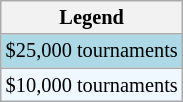<table class="wikitable" style="font-size:85%">
<tr>
<th>Legend</th>
</tr>
<tr style="background:lightblue;">
<td>$25,000 tournaments</td>
</tr>
<tr style="background:#f0f8ff;">
<td>$10,000 tournaments</td>
</tr>
</table>
